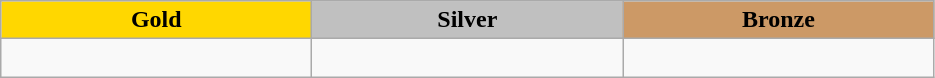<table class="wikitable" style="text-align:left">
<tr align="center">
<td width=200 bgcolor=gold><strong>Gold</strong></td>
<td width=200 bgcolor=silver><strong>Silver</strong></td>
<td width=200 bgcolor=CC9966><strong>Bronze</strong></td>
</tr>
<tr>
<td></td>
<td></td>
<td><br></td>
</tr>
</table>
